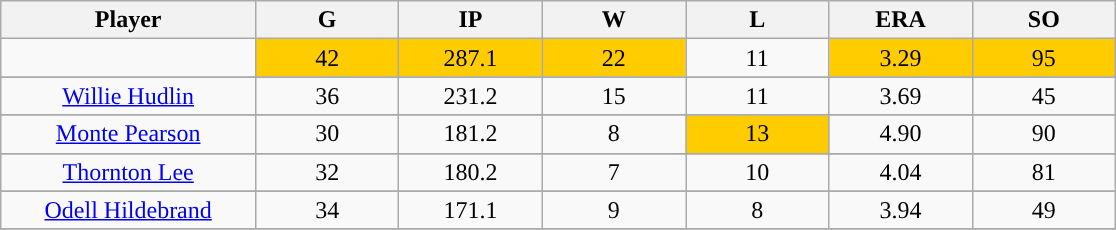<table class="wikitable sortable">
<tr>
<th bgcolor="#DDDDFF" width="16%">Player</th>
<th bgcolor="#DDDDFF" width="9%">G</th>
<th bgcolor="#DDDDFF" width="9%">IP</th>
<th bgcolor="#DDDDFF" width="9%">W</th>
<th bgcolor="#DDDDFF" width="9%">L</th>
<th bgcolor="#DDDDFF" width="9%">ERA</th>
<th bgcolor="#DDDDFF" width="9%">SO</th>
</tr>
<tr align="center">
<td></td>
<td style="background:#fc0;">42</td>
<td style="background:#fc0;">287.1</td>
<td style="background:#fc0;">22</td>
<td>11</td>
<td style="background:#fc0;">3.29</td>
<td style="background:#fc0;">95</td>
</tr>
<tr>
</tr>
<tr align="center">
<td><a href='#'>Willie Hudlin</a></td>
<td>36</td>
<td>231.2</td>
<td>15</td>
<td>11</td>
<td>3.69</td>
<td>45</td>
</tr>
<tr>
</tr>
<tr align="center">
<td><a href='#'>Monte Pearson</a></td>
<td>30</td>
<td>181.2</td>
<td>8</td>
<td style="background:#fc0;">13</td>
<td>4.90</td>
<td>90</td>
</tr>
<tr>
</tr>
<tr align="center">
<td><a href='#'>Thornton Lee</a></td>
<td>32</td>
<td>180.2</td>
<td>7</td>
<td>10</td>
<td>4.04</td>
<td>81</td>
</tr>
<tr>
</tr>
<tr align="center">
<td><a href='#'>Odell Hildebrand</a></td>
<td>34</td>
<td>171.1</td>
<td>9</td>
<td>8</td>
<td>3.94</td>
<td>49</td>
</tr>
<tr align="center">
</tr>
</table>
